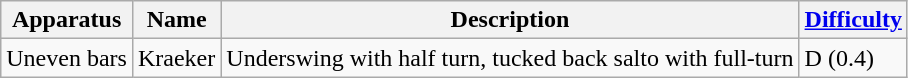<table class="wikitable">
<tr>
<th>Apparatus</th>
<th>Name</th>
<th>Description</th>
<th><a href='#'>Difficulty</a></th>
</tr>
<tr>
<td>Uneven bars</td>
<td>Kraeker</td>
<td>Underswing with half turn, tucked back salto with full-turn</td>
<td>D (0.4)</td>
</tr>
</table>
